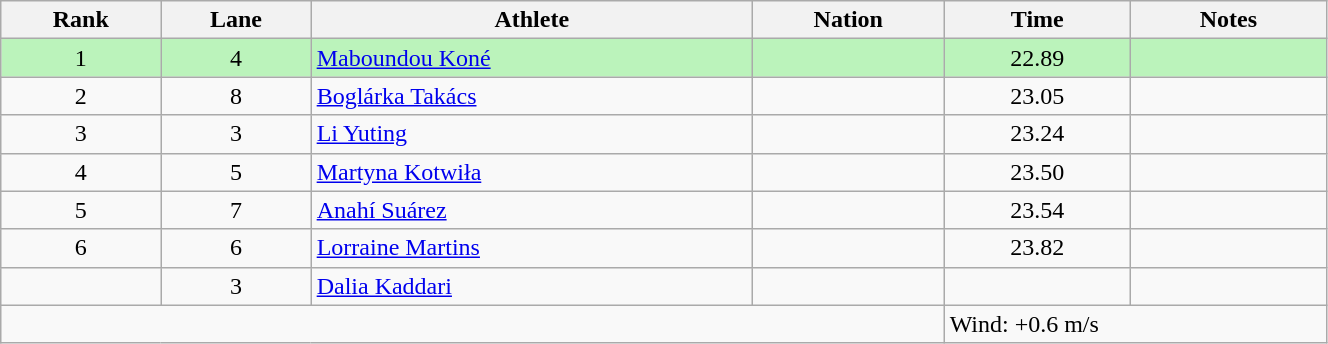<table class="wikitable sortable" style="text-align:center;width: 70%;">
<tr>
<th>Rank</th>
<th>Lane</th>
<th>Athlete</th>
<th>Nation</th>
<th>Time</th>
<th>Notes</th>
</tr>
<tr bgcolor=bbf3bb>
<td>1</td>
<td>4</td>
<td align=left><a href='#'>Maboundou Koné</a></td>
<td align=left></td>
<td>22.89</td>
<td></td>
</tr>
<tr>
<td>2</td>
<td>8</td>
<td align=left><a href='#'>Boglárka Takács</a></td>
<td align=left></td>
<td>23.05</td>
<td></td>
</tr>
<tr>
<td>3</td>
<td>3</td>
<td align=left><a href='#'>Li Yuting</a></td>
<td align=left></td>
<td>23.24</td>
<td></td>
</tr>
<tr>
<td>4</td>
<td>5</td>
<td align=left><a href='#'>Martyna Kotwiła</a></td>
<td align=left></td>
<td>23.50</td>
<td></td>
</tr>
<tr>
<td>5</td>
<td>7</td>
<td align=left><a href='#'>Anahí Suárez</a></td>
<td align=left></td>
<td>23.54</td>
<td></td>
</tr>
<tr>
<td>6</td>
<td>6</td>
<td align=left><a href='#'>Lorraine Martins</a></td>
<td align=left></td>
<td>23.82</td>
<td></td>
</tr>
<tr>
<td></td>
<td>3</td>
<td align=left><a href='#'>Dalia Kaddari</a></td>
<td align=left></td>
<td></td>
<td></td>
</tr>
<tr class="sortbottom">
<td colspan="4"></td>
<td colspan="2" style="text-align:left;">Wind: +0.6 m/s</td>
</tr>
</table>
